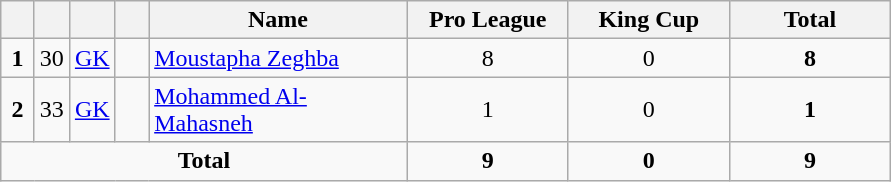<table class="wikitable" style="text-align:center">
<tr>
<th width=15></th>
<th width=15></th>
<th width=15></th>
<th width=15></th>
<th width=165>Name</th>
<th width=100>Pro League</th>
<th width=100>King Cup</th>
<th width=100>Total</th>
</tr>
<tr>
<td><strong>1</strong></td>
<td>30</td>
<td><a href='#'>GK</a></td>
<td></td>
<td align=left><a href='#'>Moustapha Zeghba</a></td>
<td>8</td>
<td>0</td>
<td><strong>8</strong></td>
</tr>
<tr>
<td><strong>2</strong></td>
<td>33</td>
<td><a href='#'>GK</a></td>
<td></td>
<td align=left><a href='#'>Mohammed Al-Mahasneh</a></td>
<td>1</td>
<td>0</td>
<td><strong>1</strong></td>
</tr>
<tr>
<td colspan=5><strong>Total</strong></td>
<td><strong>9</strong></td>
<td><strong>0</strong></td>
<td><strong>9</strong></td>
</tr>
</table>
